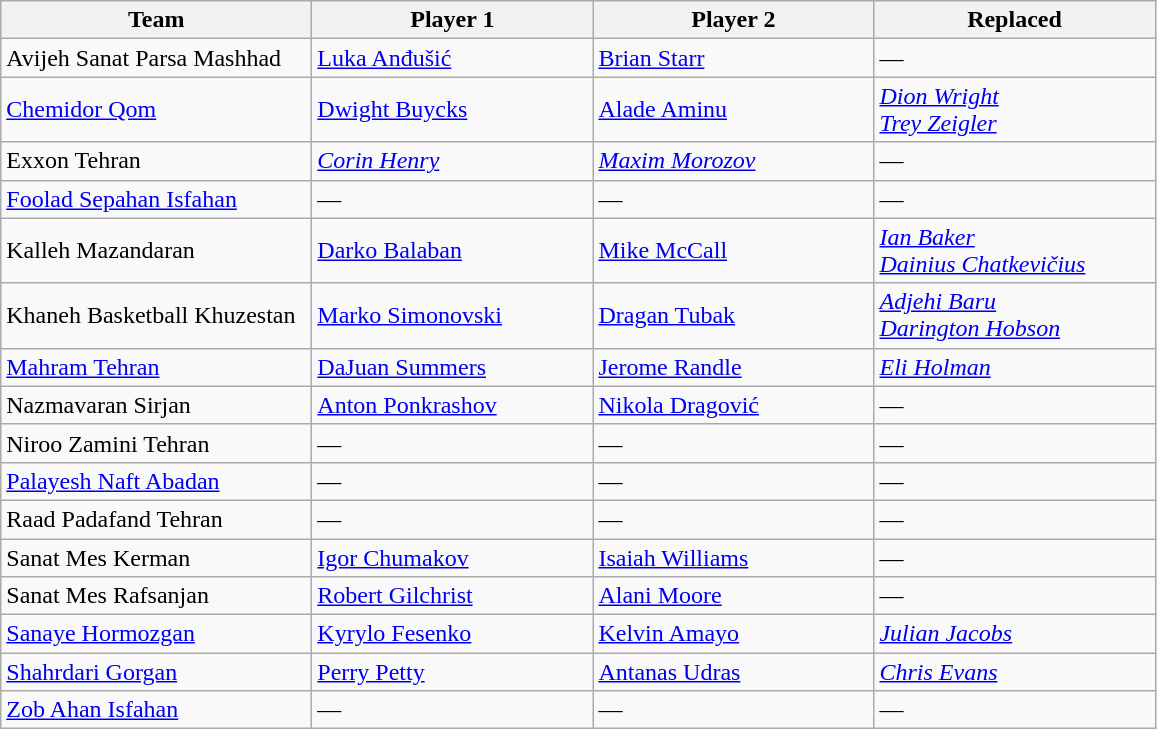<table class="wikitable">
<tr>
<th width=200>Team</th>
<th width=180>Player 1</th>
<th width=180>Player 2</th>
<th width=180>Replaced</th>
</tr>
<tr>
<td>Avijeh Sanat Parsa Mashhad</td>
<td> <a href='#'>Luka Anđušić</a></td>
<td> <a href='#'>Brian Starr</a></td>
<td>—</td>
</tr>
<tr>
<td><a href='#'>Chemidor Qom</a></td>
<td> <a href='#'>Dwight Buycks</a></td>
<td> <a href='#'>Alade Aminu</a></td>
<td><em> <a href='#'>Dion Wright</a><br> <a href='#'>Trey Zeigler</a></em></td>
</tr>
<tr>
<td>Exxon Tehran</td>
<td><em> <a href='#'>Corin Henry</a></em></td>
<td><em> <a href='#'>Maxim Morozov</a></em></td>
<td>—</td>
</tr>
<tr>
<td><a href='#'>Foolad Sepahan Isfahan</a></td>
<td>—</td>
<td>—</td>
<td>—</td>
</tr>
<tr>
<td>Kalleh Mazandaran</td>
<td> <a href='#'>Darko Balaban</a></td>
<td> <a href='#'>Mike McCall</a></td>
<td><em> <a href='#'>Ian Baker</a><br> <a href='#'>Dainius Chatkevičius</a></em></td>
</tr>
<tr>
<td>Khaneh Basketball Khuzestan</td>
<td> <a href='#'>Marko Simonovski</a></td>
<td> <a href='#'>Dragan Tubak</a></td>
<td><em> <a href='#'>Adjehi Baru</a><br> <a href='#'>Darington Hobson</a></em></td>
</tr>
<tr>
<td><a href='#'>Mahram Tehran</a></td>
<td> <a href='#'>DaJuan Summers</a></td>
<td> <a href='#'>Jerome Randle</a></td>
<td><em> <a href='#'>Eli Holman</a></em></td>
</tr>
<tr>
<td>Nazmavaran Sirjan</td>
<td> <a href='#'>Anton Ponkrashov</a></td>
<td> <a href='#'>Nikola Dragović</a></td>
<td>—</td>
</tr>
<tr>
<td>Niroo Zamini Tehran</td>
<td>—</td>
<td>—</td>
<td>—</td>
</tr>
<tr>
<td><a href='#'>Palayesh Naft Abadan</a></td>
<td>—</td>
<td>—</td>
<td>—</td>
</tr>
<tr>
<td>Raad Padafand Tehran</td>
<td>—</td>
<td>—</td>
<td>—</td>
</tr>
<tr>
<td>Sanat Mes Kerman</td>
<td> <a href='#'>Igor Chumakov</a></td>
<td> <a href='#'>Isaiah Williams</a></td>
<td>—</td>
</tr>
<tr>
<td>Sanat Mes Rafsanjan</td>
<td> <a href='#'>Robert Gilchrist</a></td>
<td> <a href='#'>Alani Moore</a></td>
<td>—</td>
</tr>
<tr>
<td><a href='#'>Sanaye Hormozgan</a></td>
<td> <a href='#'>Kyrylo Fesenko</a></td>
<td> <a href='#'>Kelvin Amayo</a></td>
<td><em> <a href='#'>Julian Jacobs</a></em></td>
</tr>
<tr>
<td><a href='#'>Shahrdari Gorgan</a></td>
<td> <a href='#'>Perry Petty</a></td>
<td> <a href='#'>Antanas Udras</a></td>
<td><em> <a href='#'>Chris Evans</a></em></td>
</tr>
<tr>
<td><a href='#'>Zob Ahan Isfahan</a></td>
<td>—</td>
<td>—</td>
<td>—</td>
</tr>
</table>
